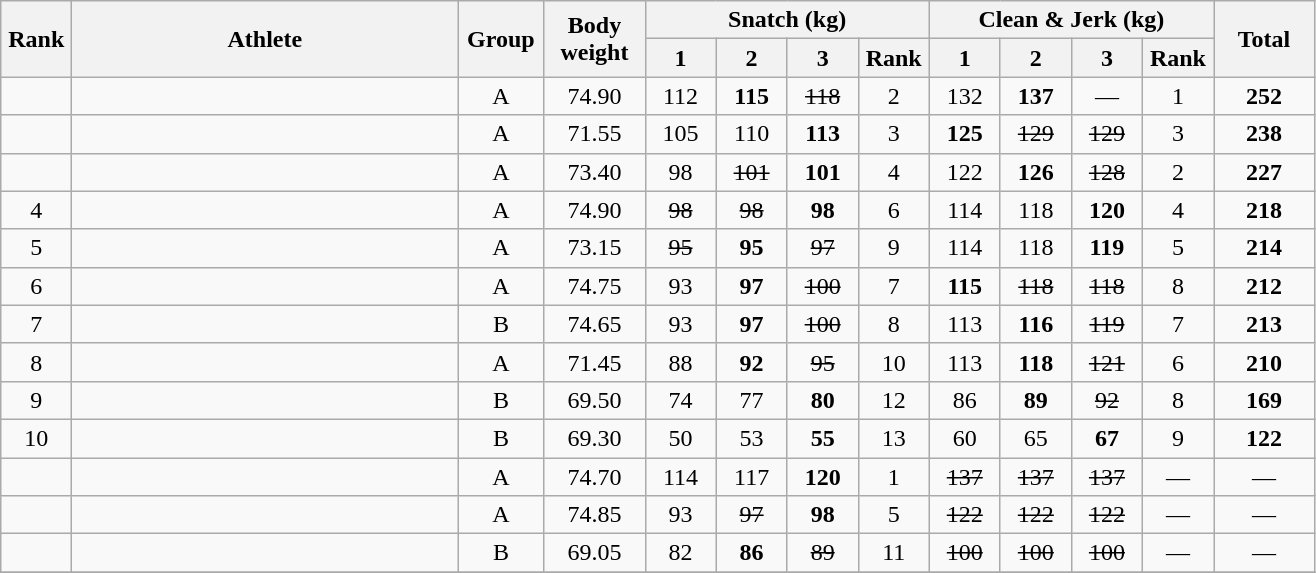<table class = "wikitable" style="text-align:center;">
<tr>
<th rowspan=2 width=40>Rank</th>
<th rowspan=2 width=250>Athlete</th>
<th rowspan=2 width=50>Group</th>
<th rowspan=2 width=60>Body weight</th>
<th colspan=4>Snatch (kg)</th>
<th colspan=4>Clean & Jerk (kg)</th>
<th rowspan=2 width=60>Total</th>
</tr>
<tr>
<th width=40>1</th>
<th width=40>2</th>
<th width=40>3</th>
<th width=40>Rank</th>
<th width=40>1</th>
<th width=40>2</th>
<th width=40>3</th>
<th width=40>Rank</th>
</tr>
<tr>
<td></td>
<td align=left></td>
<td>A</td>
<td>74.90</td>
<td>112</td>
<td><strong>115</strong></td>
<td><s>118</s></td>
<td>2</td>
<td>132</td>
<td><strong>137</strong></td>
<td>—</td>
<td>1</td>
<td><strong>252</strong></td>
</tr>
<tr>
<td></td>
<td align=left></td>
<td>A</td>
<td>71.55</td>
<td>105</td>
<td>110</td>
<td><strong>113</strong></td>
<td>3</td>
<td><strong>125</strong></td>
<td><s>129</s></td>
<td><s>129</s></td>
<td>3</td>
<td><strong>238</strong></td>
</tr>
<tr>
<td></td>
<td align=left></td>
<td>A</td>
<td>73.40</td>
<td>98</td>
<td><s>101</s></td>
<td><strong>101</strong></td>
<td>4</td>
<td>122</td>
<td><strong>126</strong></td>
<td><s>128</s></td>
<td>2</td>
<td><strong>227</strong></td>
</tr>
<tr>
<td>4</td>
<td align=left></td>
<td>A</td>
<td>74.90</td>
<td><s>98</s></td>
<td><s>98</s></td>
<td><strong>98</strong></td>
<td>6</td>
<td>114</td>
<td>118</td>
<td><strong>120</strong></td>
<td>4</td>
<td><strong>218</strong></td>
</tr>
<tr>
<td>5</td>
<td align=left></td>
<td>A</td>
<td>73.15</td>
<td><s>95</s></td>
<td><strong>95</strong></td>
<td><s>97</s></td>
<td>9</td>
<td>114</td>
<td>118</td>
<td><strong>119</strong></td>
<td>5</td>
<td><strong>214</strong></td>
</tr>
<tr>
<td>6</td>
<td align=left></td>
<td>A</td>
<td>74.75</td>
<td>93</td>
<td><strong>97</strong></td>
<td><s>100</s></td>
<td>7</td>
<td><strong>115</strong></td>
<td><s>118</s></td>
<td><s>118</s></td>
<td>8</td>
<td><strong>212</strong></td>
</tr>
<tr>
<td>7</td>
<td align=left></td>
<td>B</td>
<td>74.65</td>
<td>93</td>
<td><strong>97</strong></td>
<td><s>100</s></td>
<td>8</td>
<td>113</td>
<td><strong>116</strong></td>
<td><s>119</s></td>
<td>7</td>
<td><strong>213</strong></td>
</tr>
<tr>
<td>8</td>
<td align=left></td>
<td>A</td>
<td>71.45</td>
<td>88</td>
<td><strong>92</strong></td>
<td><s>95</s></td>
<td>10</td>
<td>113</td>
<td><strong>118</strong></td>
<td><s>121</s></td>
<td>6</td>
<td><strong>210</strong></td>
</tr>
<tr>
<td>9</td>
<td align=left></td>
<td>B</td>
<td>69.50</td>
<td>74</td>
<td>77</td>
<td><strong>80</strong></td>
<td>12</td>
<td>86</td>
<td><strong>89</strong></td>
<td><s>92</s></td>
<td>8</td>
<td><strong>169</strong></td>
</tr>
<tr>
<td>10</td>
<td align=left></td>
<td>B</td>
<td>69.30</td>
<td>50</td>
<td>53</td>
<td><strong>55</strong></td>
<td>13</td>
<td>60</td>
<td>65</td>
<td><strong>67</strong></td>
<td>9</td>
<td><strong>122</strong></td>
</tr>
<tr>
<td></td>
<td align=left></td>
<td>A</td>
<td>74.70</td>
<td>114</td>
<td>117</td>
<td><strong>120</strong></td>
<td>1</td>
<td><s>137</s></td>
<td><s>137</s></td>
<td><s>137</s></td>
<td>—</td>
<td>—</td>
</tr>
<tr>
<td></td>
<td align=left></td>
<td>A</td>
<td>74.85</td>
<td>93</td>
<td><s>97</s></td>
<td><strong>98</strong></td>
<td>5</td>
<td><s>122</s></td>
<td><s>122</s></td>
<td><s>122</s></td>
<td>—</td>
<td>—</td>
</tr>
<tr>
<td></td>
<td align=left></td>
<td>B</td>
<td>69.05</td>
<td>82</td>
<td><strong>86</strong></td>
<td><s>89</s></td>
<td>11</td>
<td><s>100</s></td>
<td><s>100</s></td>
<td><s>100</s></td>
<td>—</td>
<td>—</td>
</tr>
<tr>
</tr>
</table>
